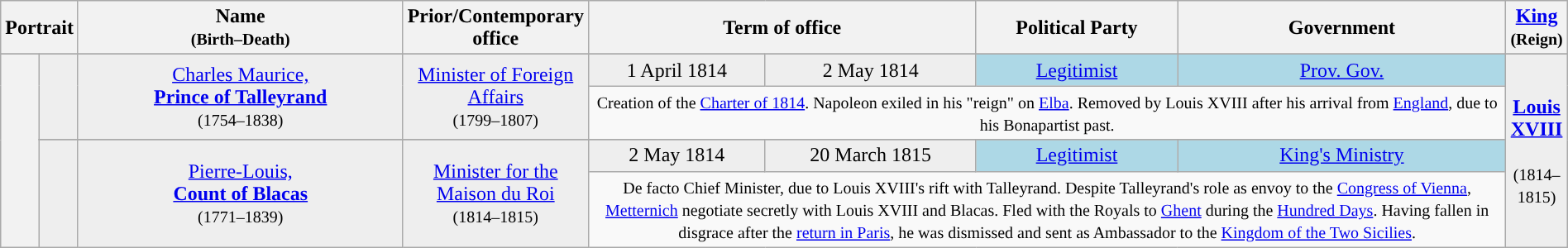<table class="wikitable" style="text-align:center; width:100%; border:1px #AAAAFF solid">
<tr>
<th width=80px colspan=2>Portrait</th>
<th width=25%>Name<br><small>(Birth–Death)</small></th>
<th>Prior/Contemporary office</th>
<th width=30% colspan=2>Term of office</th>
<th width=15%>Political Party</th>
<th width=25%>Government</th>
<th><a href='#'>King</a><br><small>(Reign)</small></th>
</tr>
<tr>
</tr>
<tr bgcolor=#EEEEEE>
<th rowspan=6 style="background:"></th>
<td rowspan=2></td>
<td rowspan=2><a href='#'>Charles Maurice,<br><strong>Prince of Talleyrand</strong></a><br><small>(1754–1838)</small></td>
<td rowspan=2><a href='#'>Minister of Foreign Affairs</a><br><small>(1799–1807)</small></td>
<td>1 April 1814</td>
<td>2 May 1814</td>
<td bgcolor=#ADD8E6><a href='#'>Legitimist</a></td>
<td bgcolor=#ADD8E6><a href='#'>Prov. Gov.</a></td>
<td bgcolor=#EEEEEE rowspan=6 align=center><strong><a href='#'>Louis XVIII</a></strong><br><br><small>(1814–1815)</small></td>
</tr>
<tr>
<td colspan=4><small>Creation of the <a href='#'>Charter of 1814</a>. Napoleon exiled in his "reign" on <a href='#'>Elba</a>. Removed by Louis XVIII after his arrival from <a href='#'>England</a>, due to his Bonapartist past.</small></td>
</tr>
<tr>
</tr>
<tr bgcolor=#EEEEEE>
<td rowspan=2></td>
<td rowspan=2><a href='#'>Pierre-Louis,<br><strong>Count of Blacas</strong></a><br><small>(1771–1839)</small></td>
<td rowspan=2><a href='#'>Minister for the Maison du Roi</a><br><small>(1814–1815)</small></td>
<td>2 May 1814</td>
<td>20 March 1815</td>
<td bgcolor=#ADD8E6><a href='#'>Legitimist</a></td>
<td bgcolor=#ADD8E6><a href='#'>King's Ministry</a></td>
</tr>
<tr>
<td colspan=4><small>De facto Chief Minister, due to Louis XVIII's rift with Talleyrand. Despite Talleyrand's role as envoy to the <a href='#'>Congress of Vienna</a>, <a href='#'>Metternich</a> negotiate secretly with Louis XVIII and Blacas. Fled with the Royals to <a href='#'>Ghent</a> during the <a href='#'>Hundred Days</a>. Having fallen in disgrace after the <a href='#'>return in Paris</a>, he was dismissed and sent as Ambassador to the <a href='#'>Kingdom of the Two Sicilies</a>.</small></td>
</tr>
</table>
